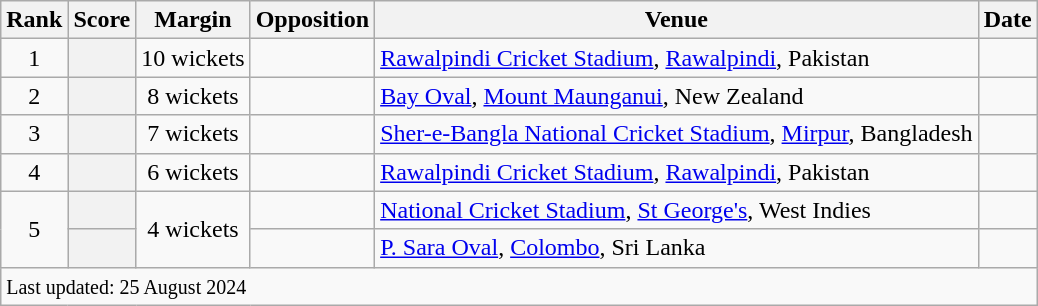<table class="wikitable plainrowheaders sortable">
<tr>
<th scope=col>Rank</th>
<th scope=col>Score</th>
<th scope=col>Margin</th>
<th scope=col>Opposition</th>
<th scope=col>Venue</th>
<th scope=col>Date</th>
</tr>
<tr>
<td align="center">1</td>
<th scope="row" style="text-align:center" ;></th>
<td align="center">10 wickets</td>
<td></td>
<td><a href='#'>Rawalpindi Cricket Stadium</a>, <a href='#'>Rawalpindi</a>, Pakistan</td>
<td></td>
</tr>
<tr>
<td align="center">2</td>
<th scope="row" style="text-align:center" ;></th>
<td align="center">8 wickets</td>
<td></td>
<td><a href='#'>Bay Oval</a>, <a href='#'>Mount Maunganui</a>, New Zealand</td>
<td></td>
</tr>
<tr>
<td align="center">3</td>
<th scope="row" style="text-align:center" ;></th>
<td align="center">7 wickets</td>
<td></td>
<td><a href='#'>Sher-e-Bangla National Cricket Stadium</a>, <a href='#'>Mirpur</a>, Bangladesh</td>
<td></td>
</tr>
<tr>
<td align="center">4</td>
<th scope="row" style="text-align:center" ;></th>
<td align="center">6 wickets</td>
<td></td>
<td><a href='#'>Rawalpindi Cricket Stadium</a>, <a href='#'>Rawalpindi</a>, Pakistan</td>
<td></td>
</tr>
<tr>
<td rowspan="2" align="center">5</td>
<th scope="row" style="text-align:center;"></th>
<td rowspan="2" align="center">4 wickets</td>
<td></td>
<td><a href='#'>National Cricket Stadium</a>, <a href='#'>St George's</a>, West Indies</td>
<td></td>
</tr>
<tr>
<th scope=row style=text-align:center;></th>
<td></td>
<td><a href='#'>P. Sara Oval</a>, <a href='#'>Colombo</a>, Sri Lanka</td>
<td></td>
</tr>
<tr class=sortbottom>
<td colspan=6><small>Last updated: 25 August 2024</small></td>
</tr>
</table>
